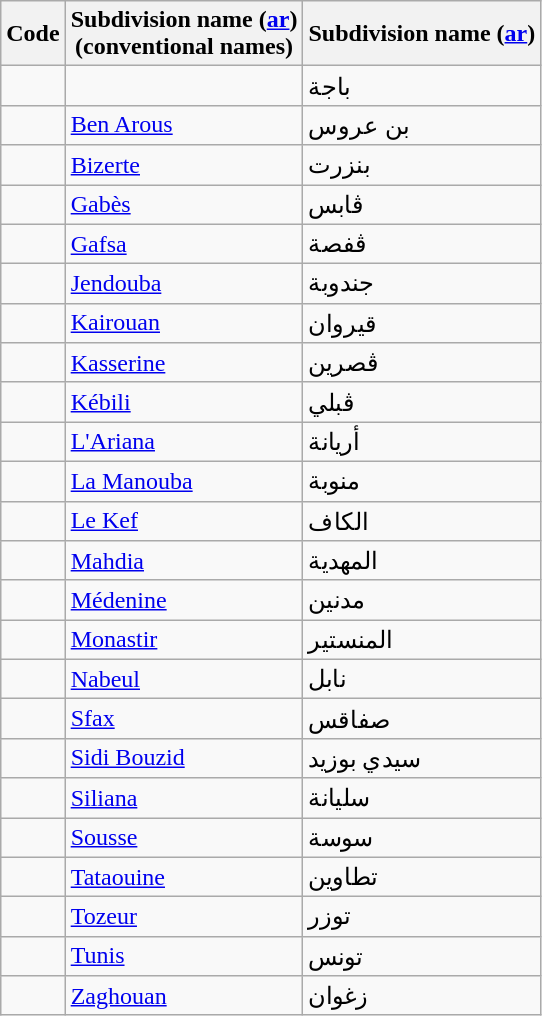<table class="wikitable sortable">
<tr>
<th>Code</th>
<th>Subdivision name (<a href='#'>ar</a>)<br>(conventional names)</th>
<th>Subdivision name (<a href='#'>ar</a>)<br></th>
</tr>
<tr>
<td></td>
<td></td>
<td>باجة</td>
</tr>
<tr>
<td></td>
<td><a href='#'>Ben Arous</a></td>
<td>بن عروس</td>
</tr>
<tr>
<td></td>
<td><a href='#'>Bizerte</a></td>
<td>بنزرت</td>
</tr>
<tr>
<td></td>
<td><a href='#'>Gabès</a></td>
<td>ڨابس</td>
</tr>
<tr>
<td></td>
<td><a href='#'>Gafsa</a></td>
<td>ڨفصة</td>
</tr>
<tr>
<td></td>
<td><a href='#'>Jendouba</a></td>
<td>جندوبة</td>
</tr>
<tr>
<td></td>
<td><a href='#'>Kairouan</a></td>
<td>قيروان</td>
</tr>
<tr>
<td></td>
<td><a href='#'>Kasserine</a></td>
<td>ڨصرين</td>
</tr>
<tr>
<td></td>
<td><a href='#'>Kébili</a></td>
<td>ڨبلي</td>
</tr>
<tr>
<td></td>
<td><a href='#'>L'Ariana</a></td>
<td>أريانة</td>
</tr>
<tr>
<td></td>
<td><a href='#'>La Manouba</a></td>
<td>منوبة</td>
</tr>
<tr>
<td></td>
<td><a href='#'>Le Kef</a></td>
<td>الكاف</td>
</tr>
<tr>
<td></td>
<td><a href='#'>Mahdia</a></td>
<td>المهدية</td>
</tr>
<tr>
<td></td>
<td><a href='#'>Médenine</a></td>
<td>مدنين</td>
</tr>
<tr>
<td></td>
<td><a href='#'>Monastir</a></td>
<td>المنستير</td>
</tr>
<tr>
<td></td>
<td><a href='#'>Nabeul</a></td>
<td>نابل</td>
</tr>
<tr>
<td></td>
<td><a href='#'>Sfax</a></td>
<td>صفاقس</td>
</tr>
<tr>
<td></td>
<td><a href='#'>Sidi Bouzid</a></td>
<td>سيدي بوزيد</td>
</tr>
<tr>
<td></td>
<td><a href='#'>Siliana</a></td>
<td>سليانة</td>
</tr>
<tr>
<td></td>
<td><a href='#'>Sousse</a></td>
<td>سوسة</td>
</tr>
<tr>
<td></td>
<td><a href='#'>Tataouine</a></td>
<td>تطاوين</td>
</tr>
<tr>
<td></td>
<td><a href='#'>Tozeur</a></td>
<td>توزر</td>
</tr>
<tr>
<td></td>
<td><a href='#'>Tunis</a></td>
<td>تونس</td>
</tr>
<tr>
<td></td>
<td><a href='#'>Zaghouan</a></td>
<td>زغوان</td>
</tr>
</table>
